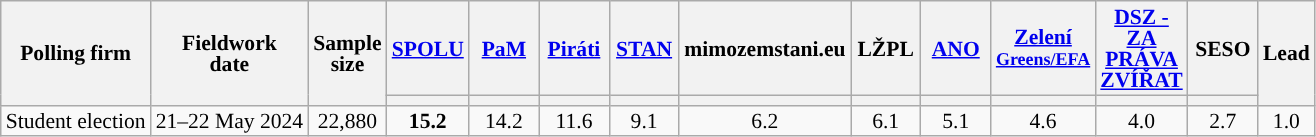<table class="wikitable mw-collapsible sortable" style="text-align:center;font-size:90%;line-height:14px;">
<tr>
<th rowspan="2">Polling firm</th>
<th rowspan="2">Fieldwork<br>date</th>
<th rowspan="2">Sample<br>size</th>
<th class="unsortable" style="width:40px;"><a href='#'>SPOLU</a><br></th>
<th class="unsortable" style="width:40px;"><a href='#'>PaM</a><br></th>
<th class="unsortable" style="width:40px;"><a href='#'>Piráti</a><br></th>
<th class="unsortable" style="width:40px;"><a href='#'>STAN</a><br></th>
<th class="unsortable" style="width:40px;">mimozemstani.eu<br></th>
<th class="unsortable" style="width:40px;">LŽPL<br></th>
<th class="unsortable" style="width:40px;"><a href='#'>ANO</a><br></th>
<th><a href='#'><span>Zelení</span></a><br><small><a href='#'>Greens/EFA</a></small></th>
<th class="unsortable" style="width:40px;"><a href='#'>DSZ - ZA PRÁVA ZVÍŘAT</a><br></th>
<th class="unsortable" style="width:40px;">SESO<br></th>
<th rowspan="2" style="width:25px;">Lead</th>
</tr>
<tr>
<th class="unsortable" style="color:inherit;background:"></th>
<th class="unsortable" style="color:inherit;background:"></th>
<th class="unsortable" style="color:inherit;background:"></th>
<th class="unsortable" style="color:inherit;background:"></th>
<th style="color:inherit;background:"></th>
<th style="color:inherit;background:"></th>
<th class="unsortable" style="color:inherit;background:"></th>
<th style="color:inherit;background:"></th>
<th style="color:inherit;background:"></th>
<th style="color:inherit;background:"></th>
</tr>
<tr>
<td>Student election</td>
<td>21–22 May 2024</td>
<td>22,880</td>
<td><strong>15.2</strong></td>
<td>14.2</td>
<td>11.6</td>
<td>9.1</td>
<td>6.2</td>
<td>6.1</td>
<td>5.1</td>
<td>4.6</td>
<td>4.0</td>
<td>2.7</td>
<td style="background:">1.0</td>
</tr>
</table>
